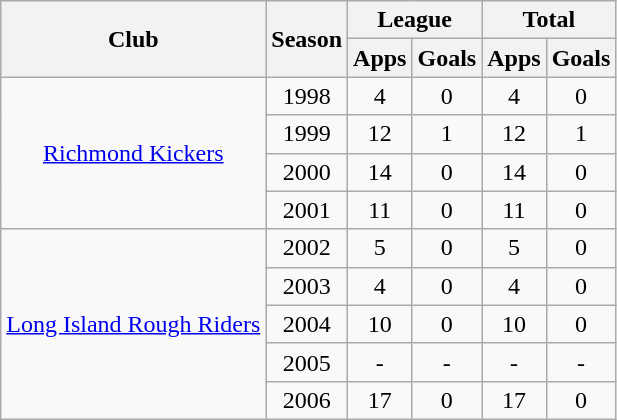<table class="wikitable" style="text-align:center;">
<tr>
<th rowspan="2">Club</th>
<th rowspan="2">Season</th>
<th colspan="2">League</th>
<th colspan="2">Total</th>
</tr>
<tr>
<th>Apps</th>
<th>Goals</th>
<th>Apps</th>
<th>Goals</th>
</tr>
<tr>
<td rowspan="4"><a href='#'>Richmond Kickers</a></td>
<td>1998</td>
<td>4</td>
<td>0</td>
<td>4</td>
<td>0</td>
</tr>
<tr>
<td>1999</td>
<td>12</td>
<td>1</td>
<td>12</td>
<td>1</td>
</tr>
<tr>
<td>2000</td>
<td>14</td>
<td>0</td>
<td>14</td>
<td>0</td>
</tr>
<tr>
<td>2001</td>
<td>11</td>
<td>0</td>
<td>11</td>
<td>0</td>
</tr>
<tr>
<td rowspan="5"><a href='#'>Long Island Rough Riders</a></td>
<td>2002</td>
<td>5</td>
<td>0</td>
<td>5</td>
<td>0</td>
</tr>
<tr>
<td>2003</td>
<td>4</td>
<td>0</td>
<td>4</td>
<td>0</td>
</tr>
<tr>
<td>2004</td>
<td>10</td>
<td>0</td>
<td>10</td>
<td>0</td>
</tr>
<tr>
<td>2005</td>
<td>-</td>
<td>-</td>
<td>-</td>
<td>-</td>
</tr>
<tr>
<td>2006</td>
<td>17</td>
<td>0</td>
<td>17</td>
<td>0</td>
</tr>
</table>
